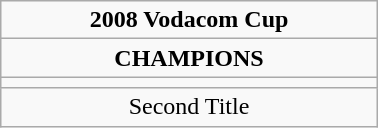<table class="wikitable" style="text-align: center; margin: 0 auto; width: 20%">
<tr>
<td><strong>2008 Vodacom Cup</strong></td>
</tr>
<tr>
<td><strong>CHAMPIONS</strong></td>
</tr>
<tr>
<td></td>
</tr>
<tr>
<td>Second Title</td>
</tr>
</table>
